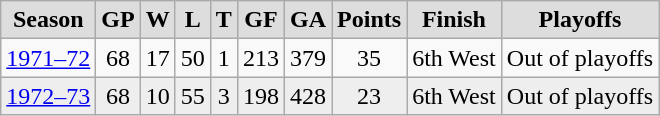<table class="wikitable">
<tr align="center"  bgcolor="#dddddd">
<td><strong>Season</strong></td>
<td><strong>GP </strong></td>
<td><strong> W </strong></td>
<td><strong> L </strong></td>
<td><strong> T </strong></td>
<td><strong>GF </strong></td>
<td><strong>GA </strong></td>
<td><strong>Points</strong></td>
<td><strong>Finish</strong></td>
<td><strong>Playoffs</strong></td>
</tr>
<tr align="center">
<td><a href='#'>1971–72</a></td>
<td>68</td>
<td>17</td>
<td>50</td>
<td>1</td>
<td>213</td>
<td>379</td>
<td>35</td>
<td>6th West</td>
<td>Out of playoffs</td>
</tr>
<tr align="center" bgcolor="eeeeee">
<td><a href='#'>1972–73</a></td>
<td>68</td>
<td>10</td>
<td>55</td>
<td>3</td>
<td>198</td>
<td>428</td>
<td>23</td>
<td>6th West</td>
<td>Out of playoffs</td>
</tr>
</table>
